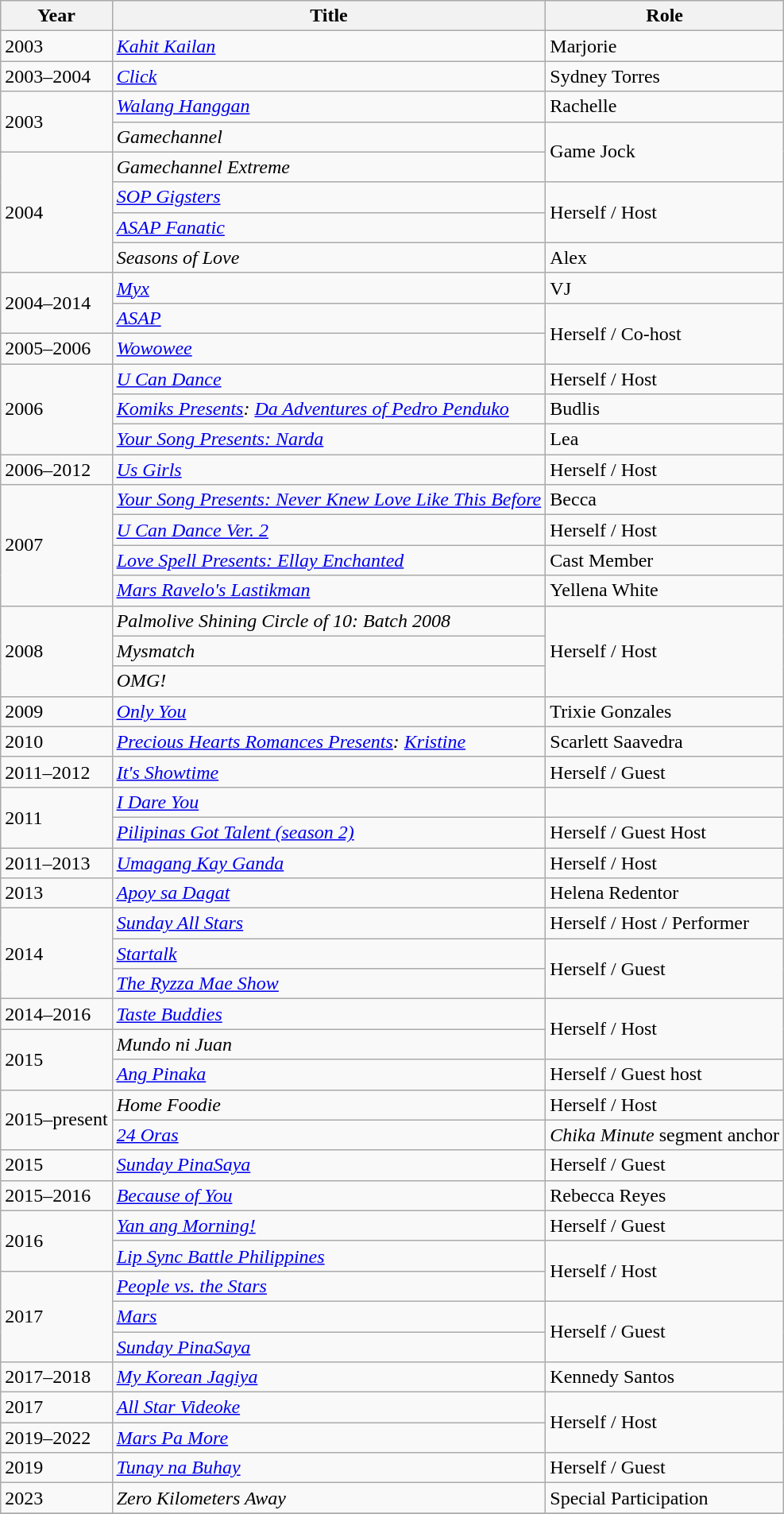<table class="wikitable sortable">
<tr>
<th>Year</th>
<th>Title</th>
<th>Role</th>
</tr>
<tr>
<td>2003</td>
<td><em><a href='#'>Kahit Kailan</a></em></td>
<td>Marjorie</td>
</tr>
<tr>
<td>2003–2004</td>
<td><em><a href='#'>Click</a></em></td>
<td>Sydney Torres</td>
</tr>
<tr>
<td rowspan="2">2003</td>
<td><em><a href='#'>Walang Hanggan</a></em></td>
<td>Rachelle</td>
</tr>
<tr>
<td><em>Gamechannel</em></td>
<td rowspan="2">Game Jock</td>
</tr>
<tr>
<td rowspan="4">2004</td>
<td><em>Gamechannel Extreme</em></td>
</tr>
<tr>
<td><em><a href='#'>SOP Gigsters</a></em></td>
<td rowspan="2">Herself / Host</td>
</tr>
<tr>
<td><em><a href='#'>ASAP Fanatic</a></em></td>
</tr>
<tr>
<td><em>Seasons of Love</em></td>
<td>Alex</td>
</tr>
<tr>
<td rowspan="2">2004–2014</td>
<td><em><a href='#'>Myx</a></em></td>
<td>VJ</td>
</tr>
<tr>
<td><em><a href='#'>ASAP</a></em></td>
<td rowspan="2">Herself / Co-host</td>
</tr>
<tr>
<td>2005–2006</td>
<td><em><a href='#'>Wowowee</a></em></td>
</tr>
<tr>
<td rowspan="3">2006</td>
<td><em><a href='#'>U Can Dance</a></em></td>
<td>Herself / Host</td>
</tr>
<tr>
<td><em><a href='#'>Komiks Presents</a>: <a href='#'>Da Adventures of Pedro Penduko</a></em></td>
<td>Budlis</td>
</tr>
<tr>
<td><em><a href='#'>Your Song Presents: Narda</a></em></td>
<td>Lea</td>
</tr>
<tr>
<td>2006–2012</td>
<td><em><a href='#'>Us Girls</a></em></td>
<td>Herself / Host</td>
</tr>
<tr>
<td rowspan="4">2007</td>
<td><em><a href='#'>Your Song Presents: Never Knew Love Like This Before</a></em></td>
<td>Becca</td>
</tr>
<tr>
<td><em><a href='#'>U Can Dance Ver. 2</a></em></td>
<td>Herself / Host</td>
</tr>
<tr>
<td><em><a href='#'>Love Spell Presents: Ellay Enchanted</a></em></td>
<td>Cast Member</td>
</tr>
<tr>
<td><em><a href='#'>Mars Ravelo's Lastikman</a></em></td>
<td>Yellena White</td>
</tr>
<tr>
<td rowspan="3">2008</td>
<td><em>Palmolive Shining Circle of 10: Batch 2008</em></td>
<td rowspan="3">Herself / Host</td>
</tr>
<tr>
<td><em>Mysmatch</em></td>
</tr>
<tr>
<td><em>OMG!</em></td>
</tr>
<tr>
<td>2009</td>
<td><em><a href='#'>Only You</a></em></td>
<td>Trixie Gonzales</td>
</tr>
<tr>
<td>2010</td>
<td><em><a href='#'>Precious Hearts Romances Presents</a>: <a href='#'>Kristine</a></em></td>
<td>Scarlett Saavedra</td>
</tr>
<tr>
<td>2011–2012</td>
<td><em><a href='#'>It's Showtime</a></em></td>
<td>Herself / Guest</td>
</tr>
<tr>
<td rowspan="2">2011</td>
<td><em><a href='#'>I Dare You</a></em></td>
</tr>
<tr>
<td><em><a href='#'>Pilipinas Got Talent (season 2)</a></em></td>
<td>Herself / Guest Host</td>
</tr>
<tr>
<td>2011–2013</td>
<td><em><a href='#'>Umagang Kay Ganda</a></em></td>
<td>Herself / Host</td>
</tr>
<tr>
<td>2013</td>
<td><em><a href='#'>Apoy sa Dagat</a></em></td>
<td>Helena Redentor</td>
</tr>
<tr>
<td rowspan="3">2014</td>
<td><em><a href='#'>Sunday All Stars</a></em></td>
<td>Herself / Host / Performer</td>
</tr>
<tr>
<td><em><a href='#'>Startalk</a></em></td>
<td rowspan="2">Herself / Guest</td>
</tr>
<tr>
<td><em><a href='#'>The Ryzza Mae Show</a></em></td>
</tr>
<tr>
<td>2014–2016</td>
<td><em><a href='#'>Taste Buddies</a></em></td>
<td rowspan="2">Herself / Host</td>
</tr>
<tr>
<td rowspan="2">2015</td>
<td><em>Mundo ni Juan</em></td>
</tr>
<tr>
<td><em><a href='#'>Ang Pinaka</a></em></td>
<td>Herself / Guest host</td>
</tr>
<tr>
<td rowspan="2">2015–present</td>
<td><em>Home Foodie</em></td>
<td>Herself / Host</td>
</tr>
<tr>
<td><em><a href='#'>24 Oras</a></em></td>
<td><em>Chika Minute</em> segment anchor</td>
</tr>
<tr>
<td>2015</td>
<td><em><a href='#'>Sunday PinaSaya</a></em></td>
<td>Herself / Guest</td>
</tr>
<tr>
<td>2015–2016</td>
<td><em><a href='#'>Because of You</a></em></td>
<td>Rebecca Reyes</td>
</tr>
<tr>
<td rowspan="2">2016</td>
<td><em><a href='#'>Yan ang Morning!</a></em></td>
<td>Herself / Guest</td>
</tr>
<tr>
<td><em><a href='#'>Lip Sync Battle Philippines</a></em></td>
<td rowspan="2">Herself / Host</td>
</tr>
<tr>
<td rowspan="3">2017</td>
<td><em><a href='#'>People vs. the Stars</a></em></td>
</tr>
<tr>
<td><em><a href='#'>Mars</a></em></td>
<td rowspan="2">Herself / Guest</td>
</tr>
<tr>
<td><em><a href='#'>Sunday PinaSaya</a></em></td>
</tr>
<tr>
<td>2017–2018</td>
<td><em><a href='#'>My Korean Jagiya</a></em></td>
<td>Kennedy Santos</td>
</tr>
<tr>
<td>2017</td>
<td><em><a href='#'>All Star Videoke</a></em></td>
<td rowspan="2">Herself / Host</td>
</tr>
<tr>
<td>2019–2022</td>
<td><em><a href='#'>Mars Pa More</a></em></td>
</tr>
<tr>
<td>2019</td>
<td><em><a href='#'>Tunay na Buhay</a></em></td>
<td>Herself / Guest</td>
</tr>
<tr>
<td>2023</td>
<td><em>Zero Kilometers Away</em></td>
<td>Special Participation</td>
</tr>
<tr>
</tr>
</table>
